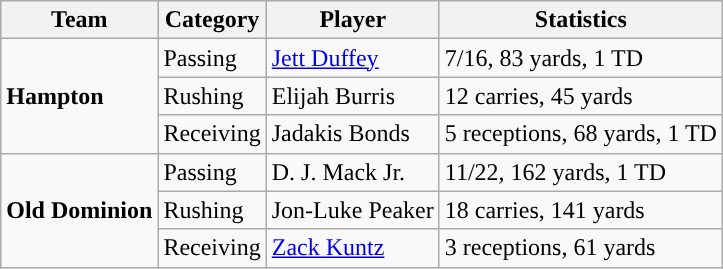<table class="wikitable" style="float: left;">
<tr>
<th>Team</th>
<th>Category</th>
<th>Player</th>
<th>Statistics</th>
</tr>
<tr>
<td rowspan=3><strong>Hampton</strong></td>
<td>Passing</td>
<td><a href='#'>Jett Duffey</a></td>
<td>7/16, 83 yards, 1 TD</td>
</tr>
<tr>
<td>Rushing</td>
<td>Elijah Burris</td>
<td>12 carries, 45 yards</td>
</tr>
<tr>
<td>Receiving</td>
<td>Jadakis Bonds</td>
<td>5 receptions, 68 yards, 1 TD</td>
</tr>
<tr>
<td rowspan=3><strong>Old Dominion</strong></td>
<td>Passing</td>
<td>D. J. Mack Jr.</td>
<td>11/22, 162 yards, 1 TD</td>
</tr>
<tr>
<td>Rushing</td>
<td>Jon-Luke Peaker</td>
<td>18 carries, 141 yards</td>
</tr>
<tr>
<td>Receiving</td>
<td><a href='#'>Zack Kuntz</a></td>
<td>3 receptions, 61 yards</td>
</tr>
</table>
